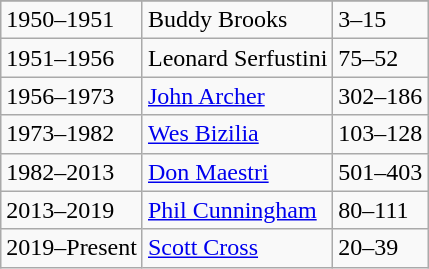<table class="wikitable">
<tr>
</tr>
<tr>
<td>1950–1951</td>
<td>Buddy Brooks</td>
<td>3–15</td>
</tr>
<tr>
<td>1951–1956</td>
<td>Leonard Serfustini</td>
<td>75–52</td>
</tr>
<tr>
<td>1956–1973</td>
<td><a href='#'>John Archer</a></td>
<td>302–186</td>
</tr>
<tr>
<td>1973–1982</td>
<td><a href='#'>Wes Bizilia</a></td>
<td>103–128</td>
</tr>
<tr>
<td>1982–2013</td>
<td><a href='#'>Don Maestri</a></td>
<td>501–403</td>
</tr>
<tr>
<td>2013–2019</td>
<td><a href='#'>Phil Cunningham</a></td>
<td>80–111</td>
</tr>
<tr>
<td>2019–Present</td>
<td><a href='#'>Scott Cross</a></td>
<td>20–39</td>
</tr>
</table>
